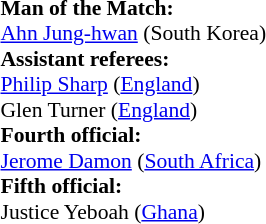<table width=50% style="font-size: 90%">
<tr>
<td><br><strong>Man of the Match:</strong>
<br><a href='#'>Ahn Jung-hwan</a> (South Korea)<br><strong>Assistant referees:</strong>
<br><a href='#'>Philip Sharp</a> (<a href='#'>England</a>)
<br>Glen Turner (<a href='#'>England</a>)
<br><strong>Fourth official:</strong>
<br><a href='#'>Jerome Damon</a> (<a href='#'>South Africa</a>)
<br><strong>Fifth official:</strong>
<br>Justice Yeboah (<a href='#'>Ghana</a>)</td>
</tr>
</table>
